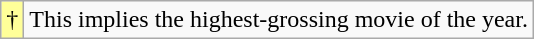<table class="wikitable">
<tr>
<td style="background-color:#FFFF99">†</td>
<td>This implies the highest-grossing movie of the year.</td>
</tr>
</table>
